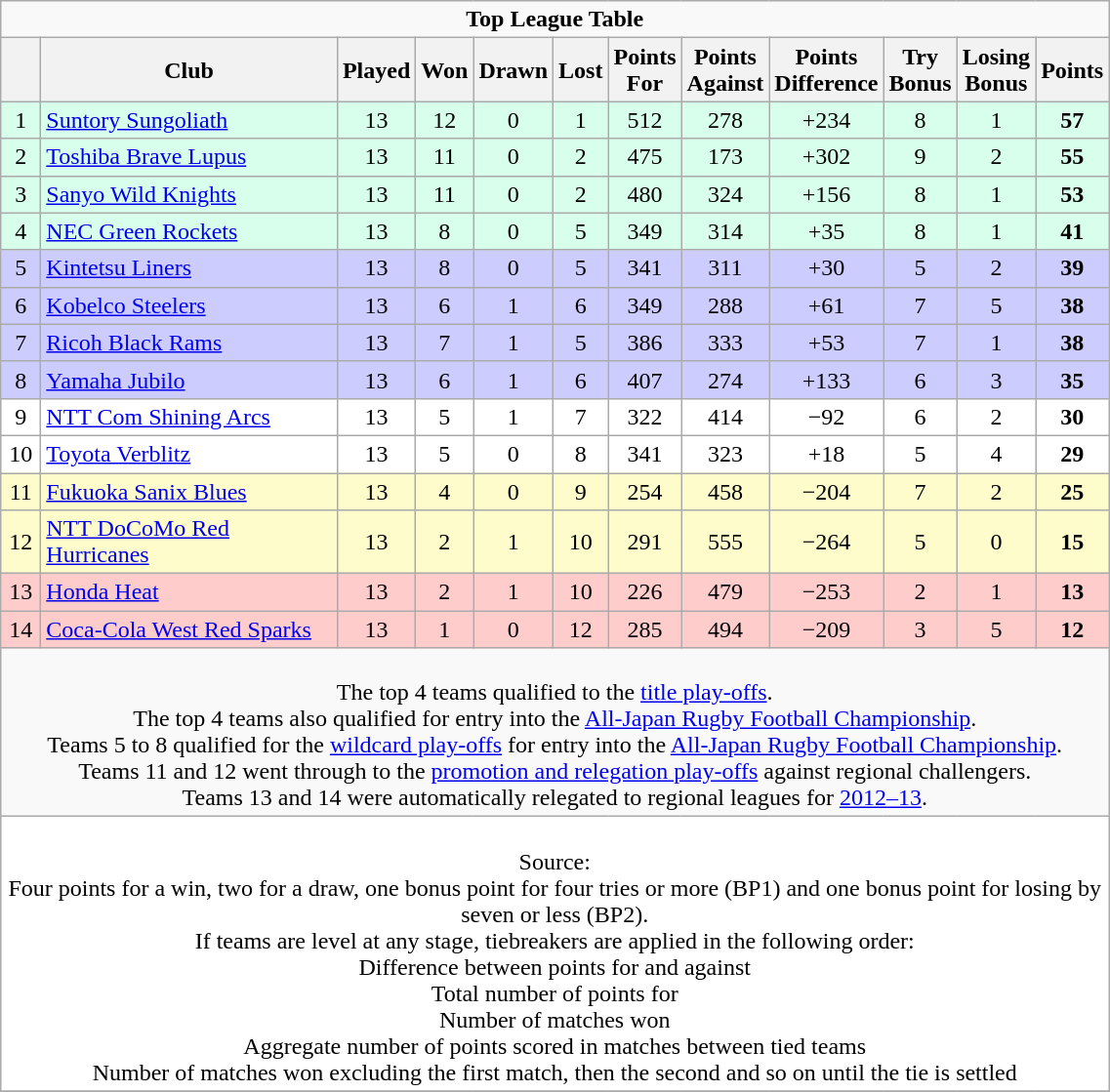<table class="wikitable" style="text-align: center;">
<tr>
<td colspan="15" cellpadding="0" cellspacing="0"><strong>Top League Table</strong></td>
</tr>
<tr>
<th bgcolor="#efefef" width="20"></th>
<th bgcolor="#efefef" width="195">Club</th>
<th bgcolor="#efefef" width="20">Played</th>
<th bgcolor="#efefef" width="20">Won</th>
<th bgcolor="#efefef" width="20">Drawn</th>
<th bgcolor="#efefef" width="20">Lost</th>
<th bgcolor="#efefef" width="20">Points For</th>
<th bgcolor="#efefef" width="20">Points Against</th>
<th bgcolor="#efefef" width="20">Points Difference</th>
<th bgcolor="#efefef" width="20">Try Bonus</th>
<th bgcolor="#efefef" width="20">Losing Bonus</th>
<th bgcolor="#efefef" width="20">Points</th>
</tr>
<tr bgcolor=#d8ffeb align=center>
<td>1</td>
<td style="text-align:left;"><a href='#'>Suntory Sungoliath</a></td>
<td>13</td>
<td>12</td>
<td>0</td>
<td>1</td>
<td>512</td>
<td>278</td>
<td>+234</td>
<td>8</td>
<td>1</td>
<td><strong>57</strong></td>
</tr>
<tr bgcolor=#d8ffeb align=center>
<td>2</td>
<td style="text-align:left;"><a href='#'>Toshiba Brave Lupus</a></td>
<td>13</td>
<td>11</td>
<td>0</td>
<td>2</td>
<td>475</td>
<td>173</td>
<td>+302</td>
<td>9</td>
<td>2</td>
<td><strong>55</strong></td>
</tr>
<tr bgcolor=#d8ffeb align=center>
<td>3</td>
<td style="text-align:left;"><a href='#'>Sanyo Wild Knights</a></td>
<td>13</td>
<td>11</td>
<td>0</td>
<td>2</td>
<td>480</td>
<td>324</td>
<td>+156</td>
<td>8</td>
<td>1</td>
<td><strong>53</strong></td>
</tr>
<tr bgcolor=#d8ffeb align=center>
<td>4</td>
<td style="text-align:left;"><a href='#'>NEC Green Rockets</a></td>
<td>13</td>
<td>8</td>
<td>0</td>
<td>5</td>
<td>349</td>
<td>314</td>
<td>+35</td>
<td>8</td>
<td>1</td>
<td><strong>41</strong></td>
</tr>
<tr bgcolor=#ccccff align=center>
<td>5</td>
<td style="text-align:left;"><a href='#'>Kintetsu Liners</a></td>
<td>13</td>
<td>8</td>
<td>0</td>
<td>5</td>
<td>341</td>
<td>311</td>
<td>+30</td>
<td>5</td>
<td>2</td>
<td><strong>39</strong></td>
</tr>
<tr bgcolor=#ccccff align=center>
<td>6</td>
<td style="text-align:left;"><a href='#'>Kobelco Steelers</a></td>
<td>13</td>
<td>6</td>
<td>1</td>
<td>6</td>
<td>349</td>
<td>288</td>
<td>+61</td>
<td>7</td>
<td>5</td>
<td><strong>38</strong></td>
</tr>
<tr bgcolor=#ccccff align=center>
<td>7</td>
<td style="text-align:left;"><a href='#'>Ricoh Black Rams</a></td>
<td>13</td>
<td>7</td>
<td>1</td>
<td>5</td>
<td>386</td>
<td>333</td>
<td>+53</td>
<td>7</td>
<td>1</td>
<td><strong>38</strong></td>
</tr>
<tr bgcolor=#ccccff align=center>
<td>8</td>
<td style="text-align:left;"><a href='#'>Yamaha Jubilo</a></td>
<td>13</td>
<td>6</td>
<td>1</td>
<td>6</td>
<td>407</td>
<td>274</td>
<td>+133</td>
<td>6</td>
<td>3</td>
<td><strong>35</strong></td>
</tr>
<tr bgcolor=#ffffff align=center>
<td>9</td>
<td style="text-align:left;"><a href='#'>NTT Com Shining Arcs</a></td>
<td>13</td>
<td>5</td>
<td>1</td>
<td>7</td>
<td>322</td>
<td>414</td>
<td>−92</td>
<td>6</td>
<td>2</td>
<td><strong>30</strong></td>
</tr>
<tr bgcolor=#ffffff align=center>
<td>10</td>
<td style="text-align:left;"><a href='#'>Toyota Verblitz</a></td>
<td>13</td>
<td>5</td>
<td>0</td>
<td>8</td>
<td>341</td>
<td>323</td>
<td>+18</td>
<td>5</td>
<td>4</td>
<td><strong>29</strong></td>
</tr>
<tr bgcolor=#fffccc align=center>
<td>11</td>
<td style="text-align:left;"><a href='#'>Fukuoka Sanix Blues</a></td>
<td>13</td>
<td>4</td>
<td>0</td>
<td>9</td>
<td>254</td>
<td>458</td>
<td>−204</td>
<td>7</td>
<td>2</td>
<td><strong>25</strong></td>
</tr>
<tr bgcolor=#fffccc align=center>
<td>12</td>
<td style="text-align:left;"><a href='#'>NTT DoCoMo Red Hurricanes</a></td>
<td>13</td>
<td>2</td>
<td>1</td>
<td>10</td>
<td>291</td>
<td>555</td>
<td>−264</td>
<td>5</td>
<td>0</td>
<td><strong>15</strong></td>
</tr>
<tr bgcolor=#ffcccc  align=center>
<td>13</td>
<td style="text-align:left;"><a href='#'>Honda Heat</a></td>
<td>13</td>
<td>2</td>
<td>1</td>
<td>10</td>
<td>226</td>
<td>479</td>
<td>−253</td>
<td>2</td>
<td>1</td>
<td><strong>13</strong></td>
</tr>
<tr bgcolor=#ffcccc  align=center>
<td>14</td>
<td style="text-align:left;"><a href='#'>Coca-Cola West Red Sparks</a></td>
<td>13</td>
<td>1</td>
<td>0</td>
<td>12</td>
<td>285</td>
<td>494</td>
<td>−209</td>
<td>3</td>
<td>5</td>
<td><strong>12</strong></td>
</tr>
<tr align=center>
<td colspan="15" style="border:0px"><br> The top 4 teams qualified to the <a href='#'>title play-offs</a>.<br>
The top 4 teams also qualified for entry into the <a href='#'>All-Japan Rugby Football Championship</a>.<br>
 Teams 5 to 8 qualified for the <a href='#'>wildcard play-offs</a> for entry into the <a href='#'>All-Japan Rugby Football Championship</a>.<br>
 Teams 11 and 12 went through to the <a href='#'>promotion and relegation play-offs</a> against regional challengers.<br>
 Teams 13 and 14 were automatically relegated to regional leagues for <a href='#'>2012–13</a>.</td>
</tr>
<tr bgcolor=#ffffff align=center>
<td colspan="15"><br>Source:<br>Four points for a win, two for a draw, one bonus point for four tries or more (BP1) and one bonus point for losing by seven or less (BP2).<br>
If teams are level at any stage, tiebreakers are applied in the following order:<br>
 Difference between points for and against<br>
 Total number of points for<br>
 Number of matches won<br>
 Aggregate number of points scored in matches between tied teams<br>
 Number of matches won excluding the first match, then the second and so on until the tie is settled</td>
</tr>
<tr |align=left|>
</tr>
</table>
